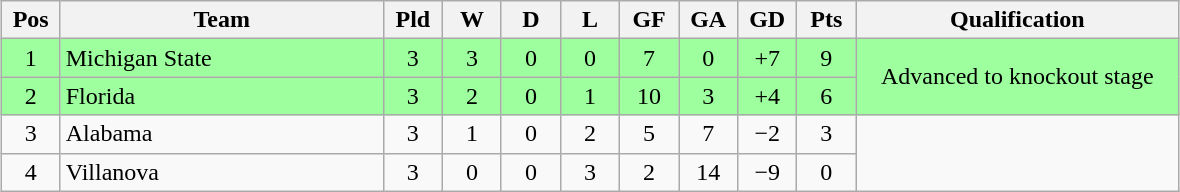<table class="wikitable" style="text-align:center; margin: 1em auto">
<tr>
<th style="width:2em">Pos</th>
<th style="width:13em">Team</th>
<th style="width:2em">Pld</th>
<th style="width:2em">W</th>
<th style="width:2em">D</th>
<th style="width:2em">L</th>
<th style="width:2em">GF</th>
<th style="width:2em">GA</th>
<th style="width:2em">GD</th>
<th style="width:2em">Pts</th>
<th style="width:13em">Qualification</th>
</tr>
<tr bgcolor="#9eff9e">
<td>1</td>
<td style="text-align:left">Michigan State</td>
<td>3</td>
<td>3</td>
<td>0</td>
<td>0</td>
<td>7</td>
<td>0</td>
<td>+7</td>
<td>9</td>
<td rowspan="2">Advanced to knockout stage</td>
</tr>
<tr bgcolor="#9eff9e">
<td>2</td>
<td style="text-align:left">Florida</td>
<td>3</td>
<td>2</td>
<td>0</td>
<td>1</td>
<td>10</td>
<td>3</td>
<td>+4</td>
<td>6</td>
</tr>
<tr>
<td>3</td>
<td style="text-align:left">Alabama</td>
<td>3</td>
<td>1</td>
<td>0</td>
<td>2</td>
<td>5</td>
<td>7</td>
<td>−2</td>
<td>3</td>
</tr>
<tr>
<td>4</td>
<td style="text-align:left">Villanova</td>
<td>3</td>
<td>0</td>
<td>0</td>
<td>3</td>
<td>2</td>
<td>14</td>
<td>−9</td>
<td>0</td>
</tr>
</table>
